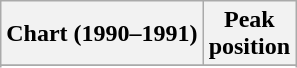<table class="wikitable plainrowheaders sortable">
<tr>
<th scope="col">Chart (1990–1991)</th>
<th scope="col">Peak<br>position</th>
</tr>
<tr>
</tr>
<tr>
</tr>
<tr>
</tr>
<tr>
</tr>
<tr>
</tr>
<tr>
</tr>
<tr>
</tr>
<tr>
</tr>
<tr>
</tr>
<tr>
</tr>
<tr>
</tr>
<tr>
</tr>
</table>
